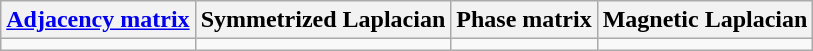<table class="wikitable">
<tr>
<th><a href='#'>Adjacency matrix</a></th>
<th>Symmetrized Laplacian</th>
<th>Phase matrix</th>
<th>Magnetic Laplacian</th>
</tr>
<tr>
<td></td>
<td></td>
<td></td>
<td></td>
</tr>
</table>
